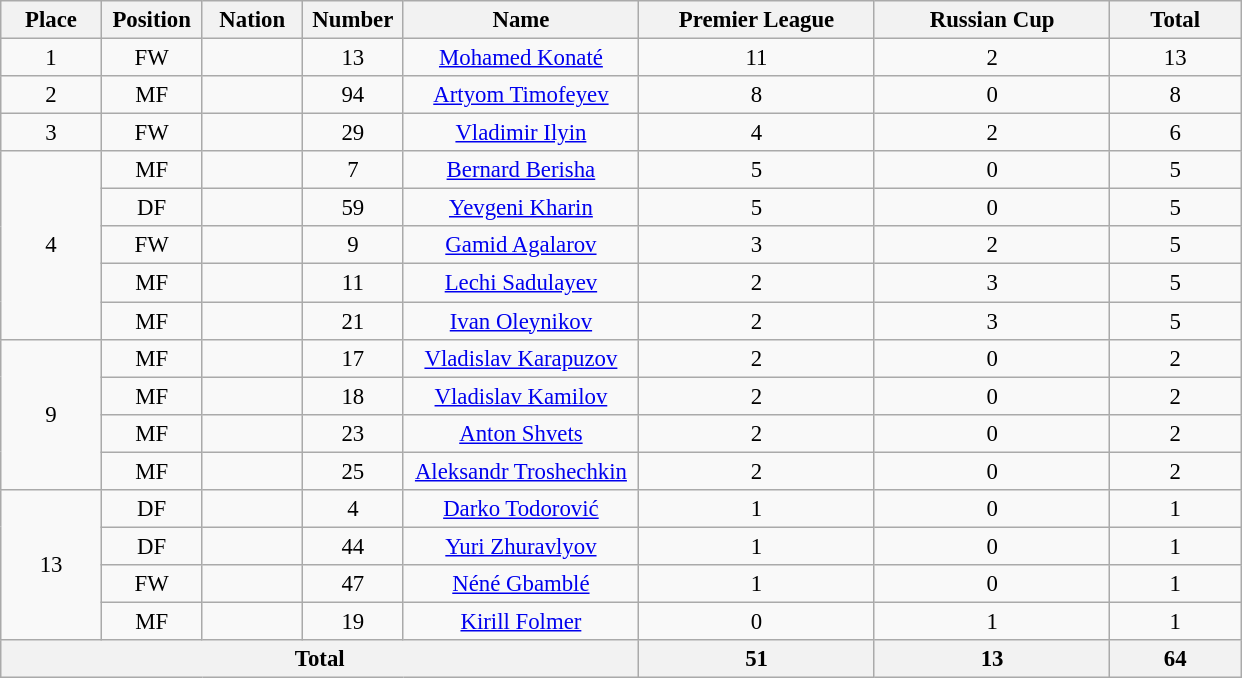<table class="wikitable" style="font-size: 95%; text-align: center;">
<tr>
<th width=60>Place</th>
<th width=60>Position</th>
<th width=60>Nation</th>
<th width=60>Number</th>
<th width=150>Name</th>
<th width=150>Premier League</th>
<th width=150>Russian Cup</th>
<th width=80>Total</th>
</tr>
<tr>
<td>1</td>
<td>FW</td>
<td></td>
<td>13</td>
<td><a href='#'>Mohamed Konaté</a></td>
<td>11</td>
<td>2</td>
<td>13</td>
</tr>
<tr>
<td>2</td>
<td>MF</td>
<td></td>
<td>94</td>
<td><a href='#'>Artyom Timofeyev</a></td>
<td>8</td>
<td>0</td>
<td>8</td>
</tr>
<tr>
<td>3</td>
<td>FW</td>
<td></td>
<td>29</td>
<td><a href='#'>Vladimir Ilyin</a></td>
<td>4</td>
<td>2</td>
<td>6</td>
</tr>
<tr>
<td rowspan="5">4</td>
<td>MF</td>
<td></td>
<td>7</td>
<td><a href='#'>Bernard Berisha</a></td>
<td>5</td>
<td>0</td>
<td>5</td>
</tr>
<tr>
<td>DF</td>
<td></td>
<td>59</td>
<td><a href='#'>Yevgeni Kharin</a></td>
<td>5</td>
<td>0</td>
<td>5</td>
</tr>
<tr>
<td>FW</td>
<td></td>
<td>9</td>
<td><a href='#'>Gamid Agalarov</a></td>
<td>3</td>
<td>2</td>
<td>5</td>
</tr>
<tr>
<td>MF</td>
<td></td>
<td>11</td>
<td><a href='#'>Lechi Sadulayev</a></td>
<td>2</td>
<td>3</td>
<td>5</td>
</tr>
<tr>
<td>MF</td>
<td></td>
<td>21</td>
<td><a href='#'>Ivan Oleynikov</a></td>
<td>2</td>
<td>3</td>
<td>5</td>
</tr>
<tr>
<td rowspan="4">9</td>
<td>MF</td>
<td></td>
<td>17</td>
<td><a href='#'>Vladislav Karapuzov</a></td>
<td>2</td>
<td>0</td>
<td>2</td>
</tr>
<tr>
<td>MF</td>
<td></td>
<td>18</td>
<td><a href='#'>Vladislav Kamilov</a></td>
<td>2</td>
<td>0</td>
<td>2</td>
</tr>
<tr>
<td>MF</td>
<td></td>
<td>23</td>
<td><a href='#'>Anton Shvets</a></td>
<td>2</td>
<td>0</td>
<td>2</td>
</tr>
<tr>
<td>MF</td>
<td></td>
<td>25</td>
<td><a href='#'>Aleksandr Troshechkin</a></td>
<td>2</td>
<td>0</td>
<td>2</td>
</tr>
<tr>
<td rowspan="4">13</td>
<td>DF</td>
<td></td>
<td>4</td>
<td><a href='#'>Darko Todorović</a></td>
<td>1</td>
<td>0</td>
<td>1</td>
</tr>
<tr>
<td>DF</td>
<td></td>
<td>44</td>
<td><a href='#'>Yuri Zhuravlyov</a></td>
<td>1</td>
<td>0</td>
<td>1</td>
</tr>
<tr>
<td>FW</td>
<td></td>
<td>47</td>
<td><a href='#'>Néné Gbamblé</a></td>
<td>1</td>
<td>0</td>
<td>1</td>
</tr>
<tr>
<td>MF</td>
<td></td>
<td>19</td>
<td><a href='#'>Kirill Folmer</a></td>
<td>0</td>
<td>1</td>
<td>1</td>
</tr>
<tr>
<th colspan=5>Total</th>
<th>51</th>
<th>13</th>
<th>64</th>
</tr>
</table>
